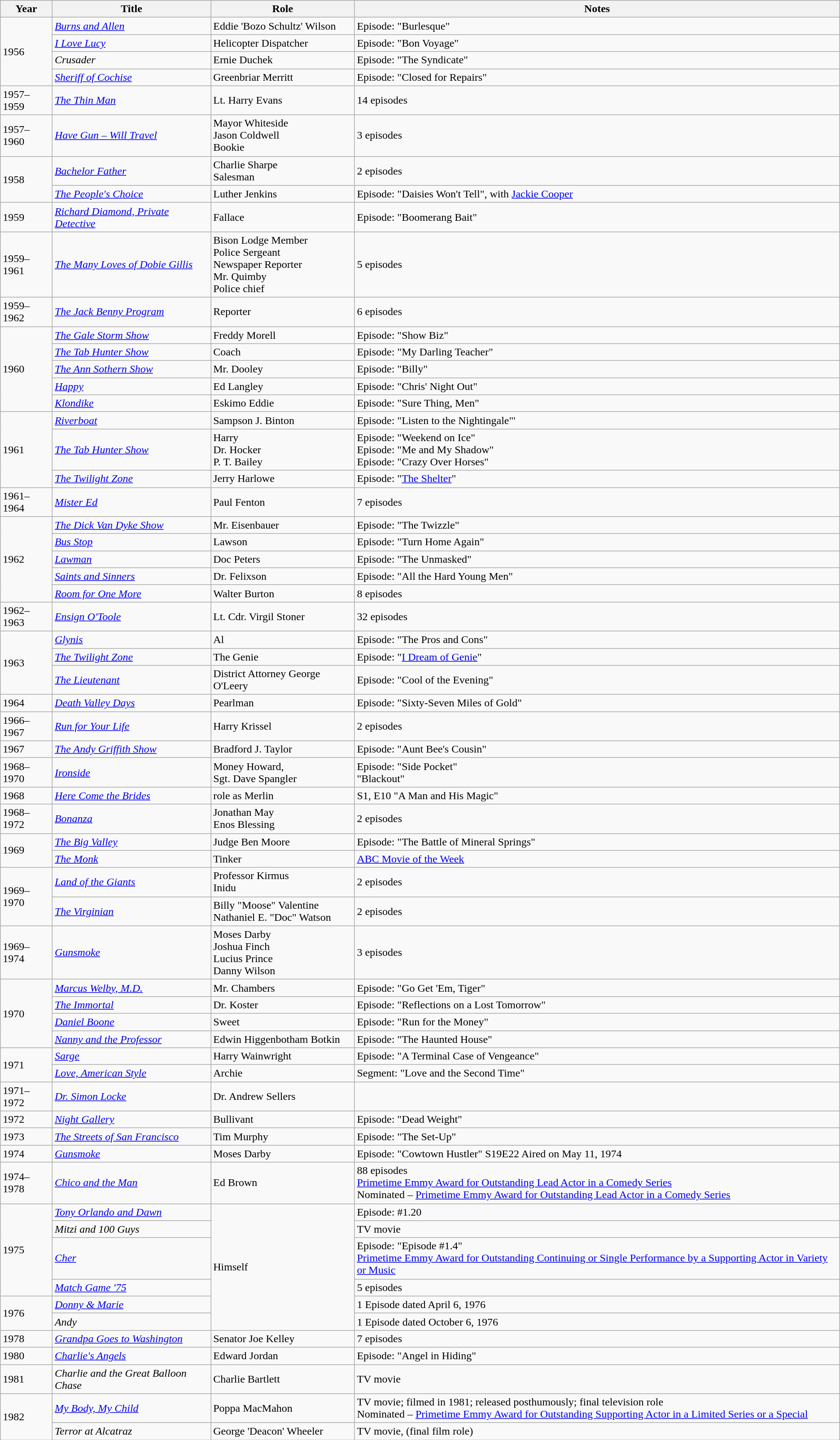<table class="wikitable">
<tr>
<th>Year</th>
<th>Title</th>
<th>Role</th>
<th>Notes</th>
</tr>
<tr>
<td rowspan="4">1956</td>
<td><em><a href='#'>Burns and Allen</a></em></td>
<td>Eddie 'Bozo Schultz' Wilson</td>
<td>Episode: "Burlesque"</td>
</tr>
<tr>
<td><em><a href='#'>I Love Lucy</a></em></td>
<td>Helicopter Dispatcher</td>
<td>Episode: "Bon Voyage"</td>
</tr>
<tr>
<td><em>Crusader</em></td>
<td>Ernie Duchek</td>
<td>Episode: "The Syndicate"</td>
</tr>
<tr>
<td><em><a href='#'>Sheriff of Cochise</a></em></td>
<td>Greenbriar Merritt</td>
<td>Episode: "Closed for Repairs"</td>
</tr>
<tr>
<td>1957–1959</td>
<td><em><a href='#'>The Thin Man</a></em></td>
<td>Lt. Harry Evans</td>
<td>14 episodes</td>
</tr>
<tr>
<td>1957–1960</td>
<td><em><a href='#'>Have Gun – Will Travel</a></em></td>
<td>Mayor Whiteside<br>Jason Coldwell<br>Bookie</td>
<td>3 episodes</td>
</tr>
<tr>
<td rowspan=2>1958</td>
<td><em><a href='#'>Bachelor Father</a></em></td>
<td>Charlie Sharpe<br>Salesman</td>
<td>2 episodes</td>
</tr>
<tr>
<td><em><a href='#'>The People's Choice</a></em></td>
<td>Luther Jenkins</td>
<td>Episode: "Daisies Won't Tell", with <a href='#'>Jackie Cooper</a></td>
</tr>
<tr>
<td>1959</td>
<td><em><a href='#'>Richard Diamond, Private Detective</a></em></td>
<td>Fallace</td>
<td>Episode: "Boomerang Bait"</td>
</tr>
<tr>
<td>1959–1961</td>
<td><em><a href='#'>The Many Loves of Dobie Gillis</a></em></td>
<td>Bison Lodge Member<br>Police Sergeant<br>Newspaper Reporter<br>Mr. Quimby<br>Police chief</td>
<td>5 episodes</td>
</tr>
<tr>
<td>1959–1962</td>
<td><em><a href='#'>The Jack Benny Program</a></em></td>
<td>Reporter</td>
<td>6 episodes</td>
</tr>
<tr>
<td rowspan=5>1960</td>
<td><em><a href='#'>The Gale Storm Show</a></em></td>
<td>Freddy Morell</td>
<td>Episode: "Show Biz"</td>
</tr>
<tr>
<td><em><a href='#'>The Tab Hunter Show</a></em></td>
<td>Coach</td>
<td>Episode: "My Darling Teacher"</td>
</tr>
<tr>
<td><em><a href='#'>The Ann Sothern Show</a></em></td>
<td>Mr. Dooley</td>
<td>Episode: "Billy"</td>
</tr>
<tr>
<td><em><a href='#'>Happy</a></em></td>
<td>Ed Langley</td>
<td>Episode: "Chris' Night Out"</td>
</tr>
<tr>
<td><em><a href='#'>Klondike</a></em></td>
<td>Eskimo Eddie</td>
<td>Episode: "Sure Thing, Men"</td>
</tr>
<tr>
<td rowspan=3>1961</td>
<td><em><a href='#'>Riverboat</a></em></td>
<td>Sampson J. Binton</td>
<td>Episode: "Listen to the Nightingale"'</td>
</tr>
<tr>
<td><em><a href='#'>The Tab Hunter Show</a></em></td>
<td>Harry<br>Dr. Hocker<br>P. T. Bailey</td>
<td>Episode: "Weekend on Ice"<br>Episode: "Me and My Shadow"<br>Episode: "Crazy Over Horses"</td>
</tr>
<tr>
<td><em><a href='#'>The Twilight Zone</a></em></td>
<td>Jerry Harlowe</td>
<td>Episode: "<a href='#'>The Shelter</a>"</td>
</tr>
<tr>
<td>1961–1964</td>
<td><em><a href='#'>Mister Ed</a></em></td>
<td>Paul Fenton</td>
<td>7 episodes</td>
</tr>
<tr>
<td rowspan="5">1962</td>
<td><em><a href='#'>The Dick Van Dyke Show</a></em></td>
<td>Mr. Eisenbauer</td>
<td>Episode: "The Twizzle"</td>
</tr>
<tr>
<td><em><a href='#'>Bus Stop</a></em></td>
<td>Lawson</td>
<td>Episode: "Turn Home Again"</td>
</tr>
<tr>
<td><em><a href='#'>Lawman</a></em></td>
<td>Doc Peters</td>
<td>Episode: "The Unmasked"</td>
</tr>
<tr>
<td><em><a href='#'>Saints and Sinners</a></em></td>
<td>Dr. Felixson</td>
<td>Episode: "All the Hard Young Men"</td>
</tr>
<tr>
<td><em><a href='#'>Room for One More</a></em></td>
<td>Walter Burton</td>
<td>8 episodes</td>
</tr>
<tr>
<td>1962–1963</td>
<td><em><a href='#'>Ensign O'Toole</a></em></td>
<td>Lt. Cdr. Virgil Stoner</td>
<td>32 episodes</td>
</tr>
<tr>
<td rowspan=3>1963</td>
<td><em><a href='#'>Glynis</a></em></td>
<td>Al</td>
<td>Episode: "The Pros and Cons"</td>
</tr>
<tr>
<td><em><a href='#'>The Twilight Zone</a></em></td>
<td>The Genie</td>
<td>Episode: "<a href='#'>I Dream of Genie</a>"</td>
</tr>
<tr>
<td><em><a href='#'>The Lieutenant</a></em></td>
<td>District Attorney George O'Leery</td>
<td>Episode: "Cool of the Evening"</td>
</tr>
<tr>
<td>1964</td>
<td><em><a href='#'>Death Valley Days</a></em></td>
<td>Pearlman</td>
<td>Episode: "Sixty-Seven Miles of Gold"</td>
</tr>
<tr>
<td>1966–1967</td>
<td><em><a href='#'>Run for Your Life</a></em></td>
<td>Harry Krissel</td>
<td>2 episodes</td>
</tr>
<tr>
<td>1967</td>
<td><em><a href='#'>The Andy Griffith Show</a></em></td>
<td>Bradford J. Taylor</td>
<td>Episode: "Aunt Bee's Cousin"</td>
</tr>
<tr>
<td>1968–1970</td>
<td><em><a href='#'>Ironside</a></em></td>
<td>Money Howard,<br>Sgt. Dave Spangler</td>
<td>Episode: "Side Pocket"<br>"Blackout"</td>
</tr>
<tr>
<td>1968</td>
<td><em><a href='#'>Here Come the Brides</a></em></td>
<td>role as Merlin</td>
<td>S1, E10 "A Man and His Magic"</td>
</tr>
<tr>
<td>1968–1972</td>
<td><em><a href='#'>Bonanza</a></em></td>
<td>Jonathan May<br>Enos Blessing</td>
<td>2 episodes</td>
</tr>
<tr>
<td rowspan=2>1969</td>
<td><em><a href='#'>The Big Valley</a></em></td>
<td>Judge Ben Moore</td>
<td>Episode: "The Battle of Mineral Springs"</td>
</tr>
<tr>
<td><em><a href='#'>The Monk</a></em></td>
<td>Tinker</td>
<td><a href='#'>ABC Movie of the Week</a></td>
</tr>
<tr>
<td rowspan=2>1969–1970</td>
<td><em><a href='#'>Land of the Giants</a></em></td>
<td>Professor Kirmus<br>Inidu</td>
<td>2 episodes</td>
</tr>
<tr>
<td><em><a href='#'>The Virginian</a></em></td>
<td>Billy "Moose" Valentine<br>Nathaniel E. "Doc" Watson</td>
<td>2 episodes</td>
</tr>
<tr>
<td>1969–1974</td>
<td><em><a href='#'>Gunsmoke</a></em></td>
<td>Moses Darby<br>Joshua Finch<br>Lucius Prince<br>Danny Wilson</td>
<td>3 episodes</td>
</tr>
<tr>
<td rowspan=4>1970</td>
<td><em><a href='#'>Marcus Welby, M.D.</a></em></td>
<td>Mr. Chambers</td>
<td>Episode: "Go Get 'Em, Tiger"</td>
</tr>
<tr>
<td><em><a href='#'>The Immortal</a></em></td>
<td>Dr. Koster</td>
<td>Episode: "Reflections on a Lost Tomorrow"</td>
</tr>
<tr>
<td><em><a href='#'>Daniel Boone</a></em></td>
<td>Sweet</td>
<td>Episode: "Run for the Money"</td>
</tr>
<tr>
<td><em><a href='#'>Nanny and the Professor</a></em></td>
<td>Edwin Higgenbotham Botkin</td>
<td>Episode: "The Haunted House"</td>
</tr>
<tr>
<td rowspan=2>1971</td>
<td><em><a href='#'>Sarge</a></em></td>
<td>Harry Wainwright</td>
<td>Episode: "A Terminal Case of Vengeance"</td>
</tr>
<tr>
<td><em><a href='#'>Love, American Style</a></em></td>
<td>Archie</td>
<td>Segment: "Love and the Second Time"</td>
</tr>
<tr>
<td>1971–1972</td>
<td><em><a href='#'>Dr. Simon Locke</a></em></td>
<td>Dr. Andrew Sellers</td>
<td></td>
</tr>
<tr>
<td>1972</td>
<td><em><a href='#'>Night Gallery</a></em></td>
<td>Bullivant</td>
<td>Episode: "Dead Weight"</td>
</tr>
<tr>
<td>1973</td>
<td><em><a href='#'>The Streets of San Francisco</a></em></td>
<td>Tim Murphy</td>
<td>Episode: "The Set-Up"</td>
</tr>
<tr>
<td>1974</td>
<td><em><a href='#'>Gunsmoke</a></em></td>
<td>Moses Darby</td>
<td>Episode: "Cowtown Hustler" S19E22 Aired on May 11, 1974 </td>
</tr>
<tr>
<td>1974–1978</td>
<td><em><a href='#'>Chico and the Man</a></em></td>
<td>Ed Brown</td>
<td>88 episodes<br><a href='#'>Primetime Emmy Award for Outstanding Lead Actor in a Comedy Series</a> <br>Nominated – <a href='#'>Primetime Emmy Award for Outstanding Lead Actor in a Comedy Series</a> </td>
</tr>
<tr>
<td rowspan=4>1975</td>
<td><em><a href='#'>Tony Orlando and Dawn</a></em></td>
<td rowspan="6">Himself</td>
<td>Episode: #1.20</td>
</tr>
<tr>
<td><em>Mitzi and 100 Guys</em></td>
<td>TV movie</td>
</tr>
<tr>
<td><em><a href='#'>Cher</a></em></td>
<td>Episode: "Episode #1.4"<br><a href='#'>Primetime Emmy Award for Outstanding Continuing or Single Performance by a Supporting Actor in Variety or Music</a></td>
</tr>
<tr>
<td><em><a href='#'>Match Game '75</a></em></td>
<td>5 episodes</td>
</tr>
<tr>
<td rowspan=2>1976</td>
<td><em><a href='#'>Donny & Marie</a></em></td>
<td>1 Episode dated April 6, 1976</td>
</tr>
<tr>
<td><em>Andy</em></td>
<td>1 Episode dated October 6, 1976</td>
</tr>
<tr>
<td>1978</td>
<td><em><a href='#'>Grandpa Goes to Washington</a></em></td>
<td>Senator Joe Kelley</td>
<td>7 episodes</td>
</tr>
<tr>
<td>1980</td>
<td><em><a href='#'>Charlie's Angels</a></em></td>
<td>Edward Jordan</td>
<td>Episode: "Angel in Hiding"</td>
</tr>
<tr>
<td>1981</td>
<td><em>Charlie and the Great Balloon Chase</em></td>
<td>Charlie Bartlett</td>
<td>TV movie</td>
</tr>
<tr>
<td rowspan=2>1982</td>
<td><em><a href='#'>My Body, My Child</a></em></td>
<td>Poppa MacMahon</td>
<td>TV movie; filmed in 1981; released posthumously; final television role<br>Nominated – <a href='#'>Primetime Emmy Award for Outstanding Supporting Actor in a Limited Series or a Special</a></td>
</tr>
<tr>
<td><em>Terror at Alcatraz</em></td>
<td>George 'Deacon' Wheeler</td>
<td>TV movie, (final film role)</td>
</tr>
</table>
